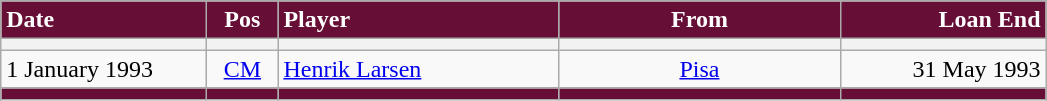<table class="wikitable">
<tr>
<th style="background:#670E36; color:#ffffff; text-align:left; width:130px">Date</th>
<th style="background:#670E36; color:#ffffff; text-align:center; width:40px">Pos</th>
<th style="background:#670E36; color:#ffffff; text-align:left; width:180px">Player</th>
<th style="background:#670E36; color:#ffffff; text-align:center; width:180px">From</th>
<th style="background:#670E36; color:#ffffff; text-align:right; width:130px">Loan End</th>
</tr>
<tr>
<th></th>
<th></th>
<th></th>
<th></th>
<th></th>
</tr>
<tr>
<td>1 January 1993</td>
<td style="text-align:center;"><a href='#'>CM</a></td>
<td> <a href='#'>Henrik Larsen</a></td>
<td style="text-align:center;"><a href='#'>Pisa</a></td>
<td style="text-align:right;">31 May 1993</td>
</tr>
<tr>
<th style="background:#670E36;"></th>
<th style="background:#670E36;"></th>
<th style="background:#670E36;"></th>
<th style="background:#670E36;"></th>
<th style="background:#670E36;"></th>
</tr>
</table>
